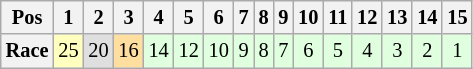<table class="wikitable" style="font-size: 85%;">
<tr align="center">
<th>Pos</th>
<th>1</th>
<th>2</th>
<th>3</th>
<th>4</th>
<th>5</th>
<th>6</th>
<th>7</th>
<th>8</th>
<th>9</th>
<th>10</th>
<th>11</th>
<th>12</th>
<th>13</th>
<th>14</th>
<th>15</th>
</tr>
<tr align="center">
<th>Race</th>
<td style="background:#FFFFBF;">25</td>
<td style="background:#DFDFDF;">20</td>
<td style="background:#FFDF9F;">16</td>
<td style="background:#DFFFDF;">14</td>
<td style="background:#DFFFDF;">12</td>
<td style="background:#DFFFDF;">10</td>
<td style="background:#DFFFDF;">9</td>
<td style="background:#DFFFDF;">8</td>
<td style="background:#DFFFDF;">7</td>
<td style="background:#DFFFDF;">6</td>
<td style="background:#DFFFDF;">5</td>
<td style="background:#DFFFDF;">4</td>
<td style="background:#DFFFDF;">3</td>
<td style="background:#DFFFDF;">2</td>
<td style="background:#DFFFDF;">1</td>
</tr>
</table>
